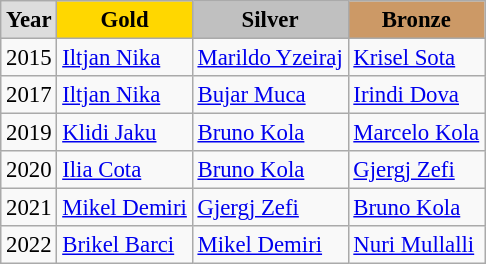<table class="wikitable sortable" style="font-size:95%">
<tr style="text-align:center; background:#e4e4e4; font-weight:bold;">
<td style="background:#ddd; ">Year</td>
<td style="background:gold; ">Gold</td>
<td style="background:silver; ">Silver</td>
<td style="background:#c96; ">Bronze</td>
</tr>
<tr>
<td>2015</td>
<td><a href='#'>Iltjan Nika</a></td>
<td><a href='#'>Marildo Yzeiraj</a></td>
<td><a href='#'>Krisel Sota</a></td>
</tr>
<tr>
<td>2017</td>
<td><a href='#'>Iltjan Nika</a></td>
<td><a href='#'>Bujar Muca</a></td>
<td><a href='#'>Irindi Dova</a></td>
</tr>
<tr>
<td>2019</td>
<td><a href='#'>Klidi Jaku</a></td>
<td><a href='#'>Bruno Kola</a></td>
<td><a href='#'>Marcelo Kola</a></td>
</tr>
<tr>
<td>2020</td>
<td><a href='#'>Ilia Cota</a></td>
<td><a href='#'>Bruno Kola</a></td>
<td><a href='#'>Gjergj Zefi</a></td>
</tr>
<tr>
<td>2021</td>
<td><a href='#'>Mikel Demiri</a></td>
<td><a href='#'>Gjergj Zefi</a></td>
<td><a href='#'>Bruno Kola</a></td>
</tr>
<tr>
<td>2022</td>
<td><a href='#'>Brikel Barci</a></td>
<td><a href='#'>Mikel Demiri</a></td>
<td><a href='#'>Nuri Mullalli</a></td>
</tr>
</table>
